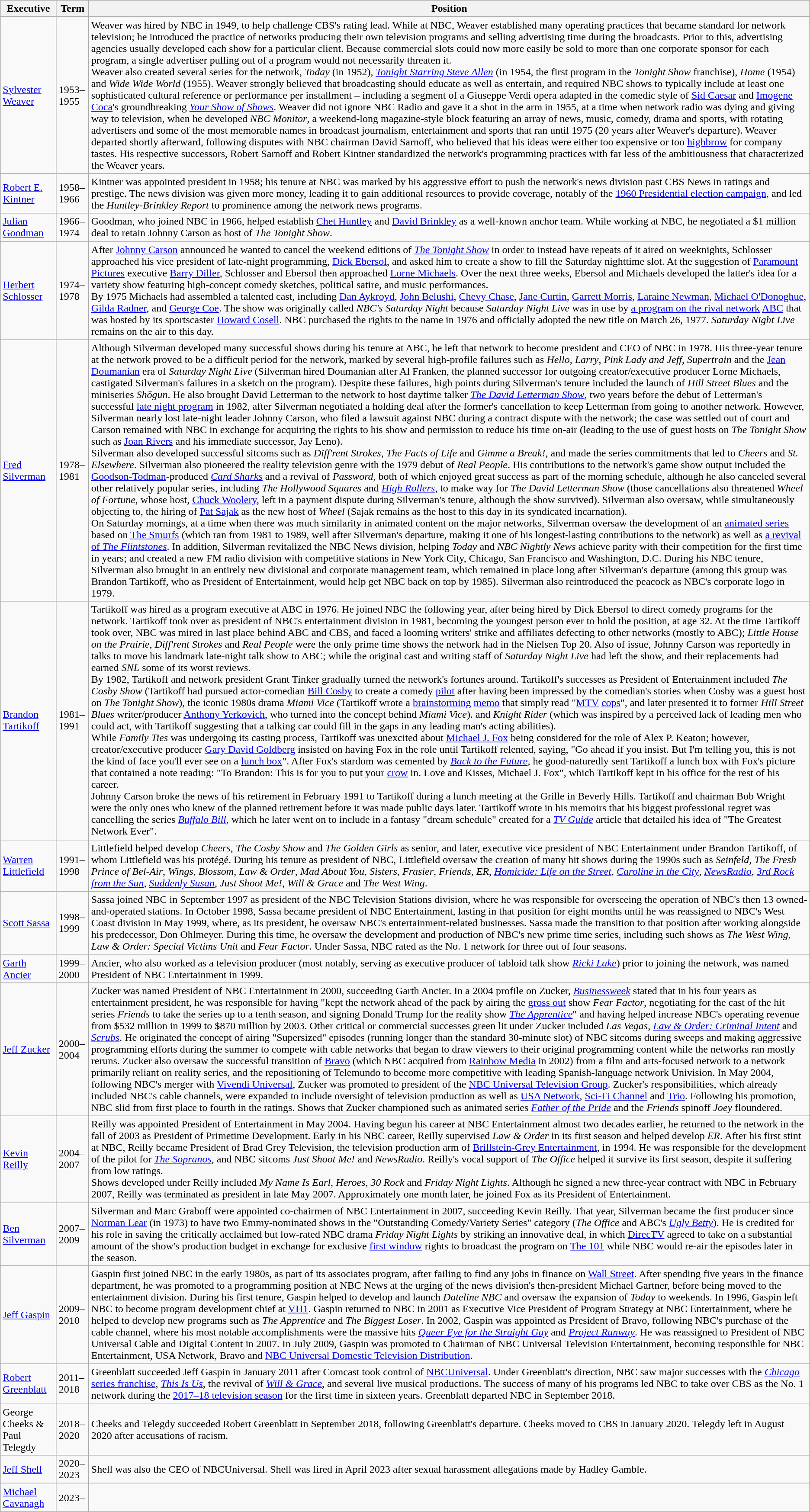<table class="wikitable">
<tr>
<th>Executive</th>
<th>Term</th>
<th>Position</th>
</tr>
<tr>
<td><a href='#'>Sylvester Weaver</a></td>
<td>1953–1955</td>
<td>Weaver was hired by NBC in 1949, to help challenge CBS's rating lead. While at NBC, Weaver established many operating practices that became standard for network television; he introduced the practice of networks producing their own television programs and selling advertising time during the broadcasts. Prior to this, advertising agencies usually developed each show for a particular client. Because commercial slots could now more easily be sold to more than one corporate sponsor for each program, a single advertiser pulling out of a program would not necessarily threaten it.<br>Weaver also created several series for the network, <em>Today</em> (in 1952), <em><a href='#'>Tonight Starring Steve Allen</a></em> (in 1954, the first program in the <em>Tonight Show</em> franchise), <em>Home</em> (1954) and <em>Wide Wide World</em> (1955). 
Weaver strongly believed that broadcasting should educate as well as entertain, and required NBC shows to typically include at least one sophisticated cultural reference or performance per installment – including a segment of a Giuseppe Verdi opera adapted in the comedic style of <a href='#'>Sid Caesar</a> and <a href='#'>Imogene Coca</a>'s groundbreaking <em><a href='#'>Your Show of Shows</a></em>. Weaver did not ignore NBC Radio and gave it a shot in the arm in 1955, at a time when network radio was dying and giving way to television, when he developed <em>NBC Monitor</em>, a weekend-long magazine-style block featuring an array of news, music, comedy, drama and sports, with rotating advertisers and some of the most memorable names in broadcast journalism, entertainment and sports that ran until 1975 (20 years after Weaver's departure). Weaver departed shortly afterward, following disputes with NBC chairman David Sarnoff, who believed that his ideas were either too expensive or too <a href='#'>highbrow</a> for company tastes. His respective successors, Robert Sarnoff and Robert Kintner standardized the network's programming practices with far less of the ambitiousness that characterized the Weaver years.</td>
</tr>
<tr>
<td><a href='#'>Robert E. Kintner</a></td>
<td>1958–1966</td>
<td>Kintner was appointed president in 1958; his tenure at NBC was marked by his aggressive effort to push the network's news division past CBS News in ratings and prestige. The news division was given more money, leading it to gain additional resources to provide coverage, notably of the <a href='#'>1960 Presidential election campaign</a>, and led the <em>Huntley-Brinkley Report</em> to prominence among the network news programs.</td>
</tr>
<tr>
<td><a href='#'>Julian Goodman</a></td>
<td>1966–1974</td>
<td>Goodman, who joined NBC in 1966, helped establish <a href='#'>Chet Huntley</a> and <a href='#'>David Brinkley</a> as a well-known anchor team. While working at NBC, he negotiated a $1 million deal to retain Johnny Carson as host of <em>The Tonight Show</em>.</td>
</tr>
<tr>
<td><a href='#'>Herbert Schlosser</a></td>
<td>1974–1978</td>
<td>After <a href='#'>Johnny Carson</a> announced he wanted to cancel the weekend editions of <em><a href='#'>The Tonight Show</a></em> in order to instead have repeats of it aired on weeknights, Schlosser approached his vice president of late-night programming, <a href='#'>Dick Ebersol</a>, and asked him to create a show to fill the Saturday nighttime slot. At the suggestion of <a href='#'>Paramount Pictures</a> executive <a href='#'>Barry Diller</a>, Schlosser and Ebersol then approached <a href='#'>Lorne Michaels</a>. Over the next three weeks, Ebersol and Michaels developed the latter's idea for a variety show featuring high-concept comedy sketches, political satire, and music performances.<br>By 1975 Michaels had assembled a talented cast, including <a href='#'>Dan Aykroyd</a>, <a href='#'>John Belushi</a>, <a href='#'>Chevy Chase</a>, <a href='#'>Jane Curtin</a>, <a href='#'>Garrett Morris</a>, <a href='#'>Laraine Newman</a>, <a href='#'>Michael O'Donoghue</a>, <a href='#'>Gilda Radner</a>, and <a href='#'>George Coe</a>. The show was originally called <em>NBC's Saturday Night</em> because <em>Saturday Night Live</em> was in use by <a href='#'>a program on the rival network</a> <a href='#'>ABC</a> that was hosted by its sportscaster <a href='#'>Howard Cosell</a>. NBC purchased the rights to the name in 1976 and officially adopted the new title on March 26, 1977. <em>Saturday Night Live</em> remains on the air to this day.</td>
</tr>
<tr>
<td><a href='#'>Fred Silverman</a></td>
<td>1978–1981</td>
<td>Although Silverman developed many successful shows during his tenure at ABC, he left that network to become president and CEO of NBC in 1978. His three-year tenure at the network proved to be a difficult period for the network, marked by several high-profile failures such as <em>Hello, Larry</em>, <em>Pink Lady and Jeff</em>, <em>Supertrain</em> and the <a href='#'>Jean Doumanian</a> era of <em>Saturday Night Live</em> (Silverman hired Doumanian after Al Franken, the planned successor for outgoing creator/executive producer Lorne Michaels, castigated Silverman's failures in a sketch on the program). Despite these failures, high points during Silverman's tenure included the launch of <em>Hill Street Blues</em> and the miniseries <em>Shōgun</em>. He also brought David Letterman to the network to host daytime talker <em><a href='#'>The David Letterman Show</a></em>, two years before the debut of Letterman's successful <a href='#'>late night program</a> in 1982, after Silverman negotiated a holding deal after the former's cancellation to keep Letterman from going to another network. However, Silverman nearly lost late-night leader Johnny Carson, who filed a lawsuit against NBC during a contract dispute with the network; the case was settled out of court and Carson remained with NBC in exchange for acquiring the rights to his show and permission to reduce his time on-air (leading to the use of guest hosts on <em>The Tonight Show</em> such as <a href='#'>Joan Rivers</a> and his immediate successor, Jay Leno).<br>Silverman also developed successful sitcoms such as <em>Diff'rent Strokes</em>, <em>The Facts of Life</em> and <em>Gimme a Break!</em>, and made the series commitments that led to <em>Cheers</em> and <em>St. Elsewhere</em>. Silverman also pioneered the reality television genre with the 1979 debut of <em>Real People</em>. His contributions to the network's game show output included the <a href='#'>Goodson-Todman</a>-produced <em><a href='#'>Card Sharks</a></em> and a revival of <em>Password</em>, both of which enjoyed great success as part of the morning schedule, although he also canceled several other relatively popular series, including <em>The Hollywood Squares</em> and <em><a href='#'>High Rollers</a></em>, to make way for <em>The David Letterman Show</em> (those cancellations also threatened <em>Wheel of Fortune</em>, whose host, <a href='#'>Chuck Woolery</a>, left in a payment dispute during Silverman's tenure, although the show survived). Silverman also oversaw, while simultaneously objecting to, the hiring of <a href='#'>Pat Sajak</a> as the new host of <em>Wheel</em> (Sajak remains as the host to this day in its syndicated incarnation).<br>On Saturday mornings, at a time when there was much similarity in animated content on the major networks, Silverman oversaw the development of an <a href='#'>animated series</a> based on <a href='#'>The Smurfs</a> (which ran from 1981 to 1989, well after Silverman's departure, making it one of his longest-lasting contributions to the network) as well as <a href='#'>a revival of <em>The Flintstones</em></a>. In addition, Silverman revitalized the NBC News division, helping <em>Today</em> and <em>NBC Nightly News</em> achieve parity with their competition for the first time in years; and created a new FM radio division with competitive stations in New York City, Chicago, San Francisco and Washington, D.C. During his NBC tenure, Silverman also brought in an entirely new divisional and corporate management team, which remained in place long after Silverman's departure (among this group was Brandon Tartikoff, who as President of Entertainment, would help get NBC back on top by 1985). Silverman also reintroduced the peacock as NBC's corporate logo in 1979.</td>
</tr>
<tr>
<td><a href='#'>Brandon Tartikoff</a></td>
<td>1981–1991</td>
<td>Tartikoff was hired as a program executive at ABC in 1976. He joined NBC the following year, after being hired by Dick Ebersol to direct comedy programs for the network. Tartikoff took over as president of NBC's entertainment division in 1981, becoming the youngest person ever to hold the position, at age 32. At the time Tartikoff took over, NBC was mired in last place behind ABC and CBS, and faced a looming writers' strike and affiliates defecting to other networks (mostly to ABC); <em>Little House on the Prairie</em>, <em>Diff'rent Strokes</em> and <em>Real People</em> were the only prime time shows the network had in the Nielsen Top 20. Also of issue, Johnny Carson was reportedly in talks to move his landmark late-night talk show to ABC; while the original cast and writing staff of <em>Saturday Night Live</em> had left the show, and their replacements had earned <em>SNL</em> some of its worst reviews.<br>By 1982, Tartikoff and network president Grant Tinker gradually turned the network's fortunes around. Tartikoff's successes as President of Entertainment included <em>The Cosby Show</em> (Tartikoff had pursued actor-comedian <a href='#'>Bill Cosby</a> to create a comedy <a href='#'>pilot</a> after having been impressed by the comedian's stories when Cosby was a guest host on <em>The Tonight Show</em>), the iconic 1980s drama <em>Miami Vice</em> (Tartikoff wrote a <a href='#'>brainstorming</a> <a href='#'>memo</a> that simply read "<a href='#'>MTV</a> <a href='#'>cops</a>", and later presented it to former <em>Hill Street Blues</em> writer/producer <a href='#'>Anthony Yerkovich</a>, who turned into the concept behind <em>Miami Vice</em>). and <em>Knight Rider</em> (which was inspired by a perceived lack of leading men who could act, with Tartikoff suggesting that a talking car could fill in the gaps in any leading man's acting abilities).<br>While <em>Family Ties</em> was undergoing its casting process, Tartikoff was unexcited about <a href='#'>Michael J. Fox</a> being considered for the role of Alex P. Keaton; however, creator/executive producer <a href='#'>Gary David Goldberg</a> insisted on having Fox in the role until Tartikoff relented, saying, "Go ahead if you insist. But I'm telling you, this is not the kind of face you'll ever see on a <a href='#'>lunch box</a>". After Fox's stardom was cemented by <em><a href='#'>Back to the Future</a></em>, he good-naturedly sent Tartikoff a lunch box with Fox's picture that contained a note reading: "To Brandon: This is for you to put your <a href='#'>crow</a> in. Love and Kisses, Michael J. Fox", which Tartikoff kept in his office for the rest of his career.<br>Johnny Carson broke the news of his retirement in February 1991 to Tartikoff during a lunch meeting at the Grille in Beverly Hills. Tartikoff and chairman Bob Wright were the only ones who knew of the planned retirement before it was made public days later. Tartikoff wrote in his memoirs that his biggest professional regret was cancelling the series <em><a href='#'>Buffalo Bill</a></em>, which he later went on to include in a fantasy "dream schedule" created for a <em><a href='#'>TV Guide</a></em> article that detailed his idea of "The Greatest Network Ever".</td>
</tr>
<tr>
<td><a href='#'>Warren Littlefield</a></td>
<td>1991–1998</td>
<td>Littlefield helped develop <em>Cheers</em>, <em>The Cosby Show</em> and <em>The Golden Girls</em> as senior, and later, executive vice president of NBC Entertainment under Brandon Tartikoff, of whom Littlefield was his protégé. During his tenure as president of NBC, Littlefield oversaw the creation of many hit shows during the 1990s such as <em>Seinfeld</em>, <em>The Fresh Prince of Bel-Air</em>, <em>Wings</em>, <em>Blossom</em>, <em>Law & Order</em>, <em>Mad About You</em>, <em>Sisters</em>, <em>Frasier</em>, <em>Friends</em>, <em>ER</em>, <em><a href='#'>Homicide: Life on the Street</a></em>, <em><a href='#'>Caroline in the City</a></em>, <em><a href='#'>NewsRadio</a></em>, <em><a href='#'>3rd Rock from the Sun</a></em>, <em><a href='#'>Suddenly Susan</a></em>, <em>Just Shoot Me!</em>, <em>Will & Grace</em> and <em>The West Wing</em>.</td>
</tr>
<tr>
<td><a href='#'>Scott Sassa</a></td>
<td>1998–1999</td>
<td>Sassa joined NBC in September 1997 as president of the NBC Television Stations division, where he was responsible for overseeing the operation of NBC's then 13 owned-and-operated stations. In October 1998, Sassa became president of NBC Entertainment, lasting in that position for eight months until he was reassigned to NBC's West Coast division in May 1999, where, as its president, he oversaw NBC's entertainment-related businesses. Sassa made the transition to that position after working alongside his predecessor, Don Ohlmeyer. During this time, he oversaw the development and production of NBC's new prime time series, including such shows as <em>The West Wing</em>, <em>Law & Order: Special Victims Unit</em> and <em>Fear Factor</em>. Under Sassa, NBC rated as the No. 1 network for three out of four seasons.</td>
</tr>
<tr>
<td><a href='#'>Garth Ancier</a></td>
<td>1999–2000</td>
<td>Ancier, who also worked as a television producer (most notably, serving as executive producer of tabloid talk show <em><a href='#'>Ricki Lake</a></em>) prior to joining the network, was named President of NBC Entertainment in 1999.</td>
</tr>
<tr>
<td><a href='#'>Jeff Zucker</a></td>
<td>2000–2004</td>
<td>Zucker was named President of NBC Entertainment in 2000, succeeding Garth Ancier. In a 2004 profile on Zucker, <em><a href='#'>Businessweek</a></em> stated that in his four years as entertainment president, he was responsible for having "kept the network ahead of the pack by airing the <a href='#'>gross out</a> show <em>Fear Factor</em>, negotiating for the cast of the hit series <em>Friends</em> to take the series up to a tenth season, and signing Donald Trump for the reality show <em><a href='#'>The Apprentice</a></em>" and having helped increase NBC's operating revenue from $532 million in 1999 to $870 million by 2003. Other critical or commercial successes green lit under Zucker included <em>Las Vegas</em>, <em><a href='#'>Law & Order: Criminal Intent</a></em> and <em><a href='#'>Scrubs</a></em>. He originated the concept of airing "Supersized" episodes (running longer than the standard 30-minute slot) of NBC sitcoms during sweeps and making aggressive programming efforts during the summer to compete with cable networks that began to draw viewers to their original programming content while the networks ran mostly reruns. Zucker also oversaw the successful transition of <a href='#'>Bravo</a> (which NBC acquired from <a href='#'>Rainbow Media</a> in 2002) from a film and arts-focused network to a network primarily reliant on reality series, and the repositioning of Telemundo to become more competitive with leading Spanish-language network Univision. In May 2004, following NBC's merger with <a href='#'>Vivendi Universal</a>, Zucker was promoted to president of the <a href='#'>NBC Universal Television Group</a>. Zucker's responsibilities, which already included NBC's cable channels, were expanded to include oversight of television production as well as <a href='#'>USA Network</a>, <a href='#'>Sci-Fi Channel</a> and <a href='#'>Trio</a>. Following his promotion, NBC slid from first place to fourth in the ratings. Shows that Zucker championed such as animated series <em><a href='#'>Father of the Pride</a></em> and the <em>Friends</em> spinoff <em>Joey</em> floundered.</td>
</tr>
<tr>
<td><a href='#'>Kevin Reilly</a></td>
<td>2004–2007</td>
<td>Reilly was appointed President of Entertainment in May 2004. Having begun his career at NBC Entertainment almost two decades earlier, he returned to the network in the fall of 2003 as President of Primetime Development. Early in his NBC career, Reilly supervised <em>Law & Order</em> in its first season and helped develop <em>ER</em>. After his first stint at NBC, Reilly became President of Brad Grey Television, the television production arm of <a href='#'>Brillstein-Grey Entertainment</a>, in 1994. He was responsible for the development of the pilot for <em><a href='#'>The Sopranos</a></em>, and NBC sitcoms <em>Just Shoot Me!</em> and <em>NewsRadio</em>. Reilly's vocal support of <em>The Office</em> helped it survive its first season, despite it suffering from low ratings.<br>Shows developed under Reilly included <em>My Name Is Earl</em>, <em>Heroes</em>, <em>30 Rock</em> and <em>Friday Night Lights</em>. Although he signed a new three-year contract with NBC in February 2007, Reilly was terminated as president in late May 2007. Approximately one month later, he joined Fox as its President of Entertainment.</td>
</tr>
<tr>
<td><a href='#'>Ben Silverman</a></td>
<td>2007–2009</td>
<td>Silverman and Marc Graboff were appointed co-chairmen of NBC Entertainment in 2007, succeeding Kevin Reilly. That year, Silverman became the first producer since <a href='#'>Norman Lear</a> (in 1973) to have two Emmy-nominated shows in the "Outstanding Comedy/Variety Series" category (<em>The Office</em> and ABC's <em><a href='#'>Ugly Betty</a></em>). He is credited for his role in saving the critically acclaimed but low-rated NBC drama <em>Friday Night Lights</em> by striking an innovative deal, in which <a href='#'>DirecTV</a> agreed to take on a substantial amount of the show's production budget in exchange for exclusive <a href='#'>first window</a> rights to broadcast the program on <a href='#'>The 101</a> while NBC would re-air the episodes later in the season.</td>
</tr>
<tr>
<td><a href='#'>Jeff Gaspin</a></td>
<td>2009–2010</td>
<td>Gaspin first joined NBC in the early 1980s, as part of its associates program, after failing to find any jobs in finance on <a href='#'>Wall Street</a>. After spending five years in the finance department, he was promoted to a programming position at NBC News at the urging of the news division's then-president Michael Gartner, before being moved to the entertainment division. During his first tenure, Gaspin helped to develop and launch <em>Dateline NBC</em> and oversaw the expansion of <em>Today</em> to weekends. In 1996, Gaspin left NBC to become program development chief at <a href='#'>VH1</a>. Gaspin returned to NBC in 2001 as Executive Vice President of Program Strategy at NBC Entertainment, where he helped to develop new programs such as <em>The Apprentice</em> and <em>The Biggest Loser</em>. In 2002, Gaspin was appointed as President of Bravo, following NBC's purchase of the cable channel, where his most notable accomplishments were the massive hits <em><a href='#'>Queer Eye for the Straight Guy</a></em> and <em><a href='#'>Project Runway</a></em>. He was reassigned to President of NBC Universal Cable and Digital Content in 2007. In July 2009, Gaspin was promoted to Chairman of NBC Universal Television Entertainment, becoming responsible for NBC Entertainment, USA Network, Bravo and <a href='#'>NBC Universal Domestic Television Distribution</a>.</td>
</tr>
<tr>
<td><a href='#'>Robert Greenblatt</a></td>
<td>2011–2018</td>
<td>Greenblatt succeeded Jeff Gaspin in January 2011 after Comcast took control of <a href='#'>NBCUniversal</a>. Under Greenblatt's direction, NBC saw major successes with the <a href='#'><em>Chicago</em> series franchise</a>, <em><a href='#'>This Is Us</a></em>, the revival of <em><a href='#'>Will & Grace</a></em>, and several live musical productions. The success of many of his programs led NBC to take over CBS as the No. 1 network during the <a href='#'>2017–18 television season</a> for the first time in sixteen years. Greenblatt departed NBC in September 2018.</td>
</tr>
<tr>
<td>George Cheeks & Paul Telegdy</td>
<td>2018–2020</td>
<td>Cheeks and Telegdy succeeded Robert Greenblatt in September 2018, following Greenblatt's departure. Cheeks moved to CBS in January 2020. Telegdy left in August 2020 after accusations of racism.</td>
</tr>
<tr>
<td><a href='#'>Jeff Shell</a></td>
<td>2020–2023</td>
<td>Shell was also the CEO of NBCUniversal. Shell was fired in April 2023 after sexual harassment allegations made by Hadley Gamble.</td>
</tr>
<tr>
<td><a href='#'>Michael Cavanagh</a></td>
<td>2023–</td>
<td></td>
</tr>
</table>
